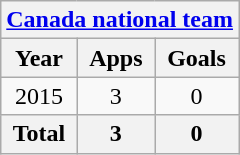<table class="wikitable" style="text-align:center">
<tr>
<th colspan=3><a href='#'>Canada national team</a></th>
</tr>
<tr>
<th>Year</th>
<th>Apps</th>
<th>Goals</th>
</tr>
<tr>
<td>2015</td>
<td>3</td>
<td>0</td>
</tr>
<tr>
<th>Total</th>
<th>3</th>
<th>0</th>
</tr>
</table>
